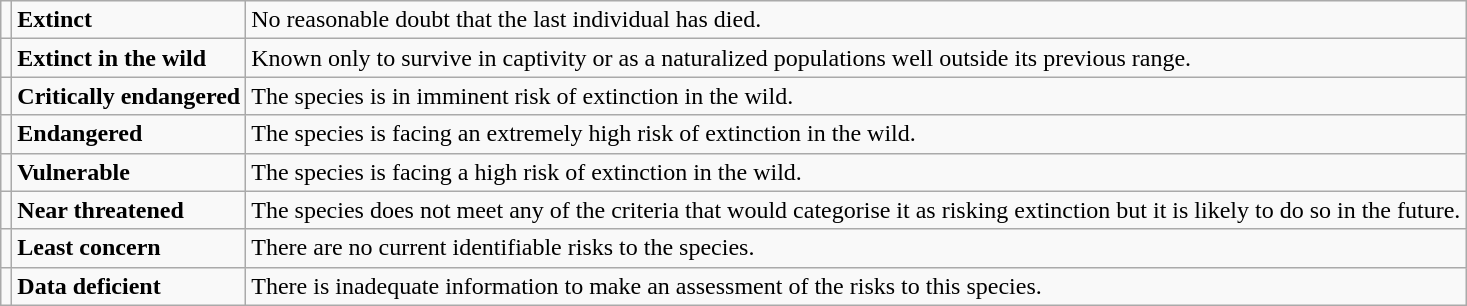<table class="wikitable" style="text-align:left">
<tr>
<td></td>
<td><strong>Extinct</strong></td>
<td>No reasonable doubt that the last individual has died.</td>
</tr>
<tr>
<td></td>
<td><strong>Extinct in the wild</strong></td>
<td>Known only to survive in captivity or as a naturalized populations well outside its previous range.</td>
</tr>
<tr>
<td></td>
<td><strong>Critically endangered</strong></td>
<td>The species is in imminent risk of extinction in the wild.</td>
</tr>
<tr>
<td></td>
<td><strong>Endangered</strong></td>
<td>The species is facing an extremely high risk of extinction in the wild.</td>
</tr>
<tr>
<td></td>
<td><strong>Vulnerable</strong></td>
<td>The species is facing a high risk of extinction in the wild.</td>
</tr>
<tr>
<td></td>
<td><strong>Near threatened</strong></td>
<td>The species does not meet any of the criteria that would categorise it as risking extinction but it is likely to do so in the future.</td>
</tr>
<tr>
<td></td>
<td><strong>Least concern</strong></td>
<td>There are no current identifiable risks to the species.</td>
</tr>
<tr>
<td></td>
<td><strong>Data deficient</strong></td>
<td>There is inadequate information to make an assessment of the risks to this species.</td>
</tr>
</table>
